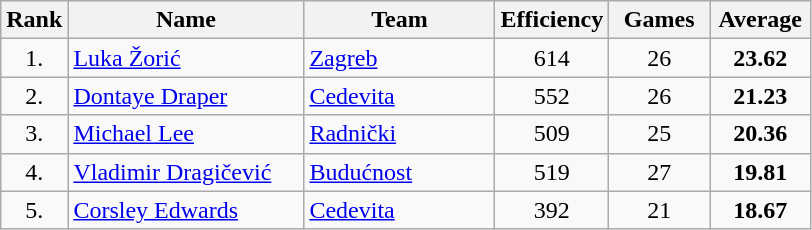<table class="wikitable" style="text-align: center;">
<tr>
<th>Rank</th>
<th width="150">Name</th>
<th width="120">Team</th>
<th width="60">Efficiency</th>
<th width="60">Games</th>
<th width="60">Average</th>
</tr>
<tr>
<td>1.</td>
<td align="left"> <a href='#'>Luka Žorić</a></td>
<td align="left"> <a href='#'>Zagreb</a></td>
<td>614</td>
<td>26</td>
<td><strong>23.62</strong></td>
</tr>
<tr>
<td>2.</td>
<td align="left"> <a href='#'>Dontaye Draper</a></td>
<td align="left"> <a href='#'>Cedevita</a></td>
<td>552</td>
<td>26</td>
<td><strong>21.23</strong></td>
</tr>
<tr>
<td>3.</td>
<td align="left"> <a href='#'>Michael Lee</a></td>
<td align="left"> <a href='#'>Radnički</a></td>
<td>509</td>
<td>25</td>
<td><strong>20.36</strong></td>
</tr>
<tr>
<td>4.</td>
<td align="left"> <a href='#'>Vladimir Dragičević</a></td>
<td align="left"> <a href='#'>Budućnost</a></td>
<td>519</td>
<td>27</td>
<td><strong>19.81</strong></td>
</tr>
<tr>
<td>5.</td>
<td align="left"> <a href='#'>Corsley Edwards</a></td>
<td align="left"> <a href='#'>Cedevita</a></td>
<td>392</td>
<td>21</td>
<td><strong>18.67</strong></td>
</tr>
</table>
